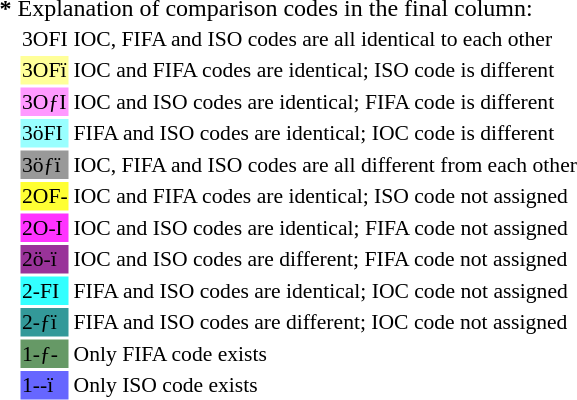<table style="white-space:nowrap">
<tr>
<td valign="top"><strong>*</strong></td>
<td>Explanation of comparison codes in the final column:<br><table style="font-size:90%;">
<tr>
<td bgcolor="#ffffff">3OFI</td>
<td>IOC, FIFA and ISO codes are all identical to each other</td>
</tr>
<tr>
<td bgcolor="#ffff99">3OFï</td>
<td>IOC and FIFA codes are identical; ISO code is different</td>
</tr>
<tr>
<td bgcolor="#ff99ff">3OƒI</td>
<td>IOC and ISO codes are identical; FIFA code is different</td>
</tr>
<tr>
<td bgcolor="#99ffff">3öFI</td>
<td>FIFA and ISO codes are identical; IOC code is different</td>
</tr>
<tr>
<td bgcolor="#999999">3öƒï</td>
<td>IOC, FIFA and ISO codes are all different from each other</td>
</tr>
<tr>
<td bgcolor="#ffff33">2OF-</td>
<td>IOC and FIFA codes are identical; ISO code not assigned</td>
</tr>
<tr>
<td bgcolor="#ff33ff">2O-I</td>
<td>IOC and ISO codes are identical; FIFA code not assigned</td>
</tr>
<tr>
<td bgcolor="#993399">2ö-ï</td>
<td>IOC and ISO codes are different; FIFA code not assigned</td>
</tr>
<tr>
<td bgcolor="#33ffff">2-FI</td>
<td>FIFA and ISO codes are identical; IOC code not assigned</td>
</tr>
<tr>
<td bgcolor="#339999">2-ƒï</td>
<td>FIFA and ISO codes are different; IOC code not assigned</td>
</tr>
<tr>
<td bgcolor="#669966">1-ƒ-</td>
<td>Only FIFA code exists</td>
</tr>
<tr>
<td bgcolor="#6666ff">1--ï</td>
<td>Only ISO code exists</td>
</tr>
</table>
</td>
</tr>
</table>
